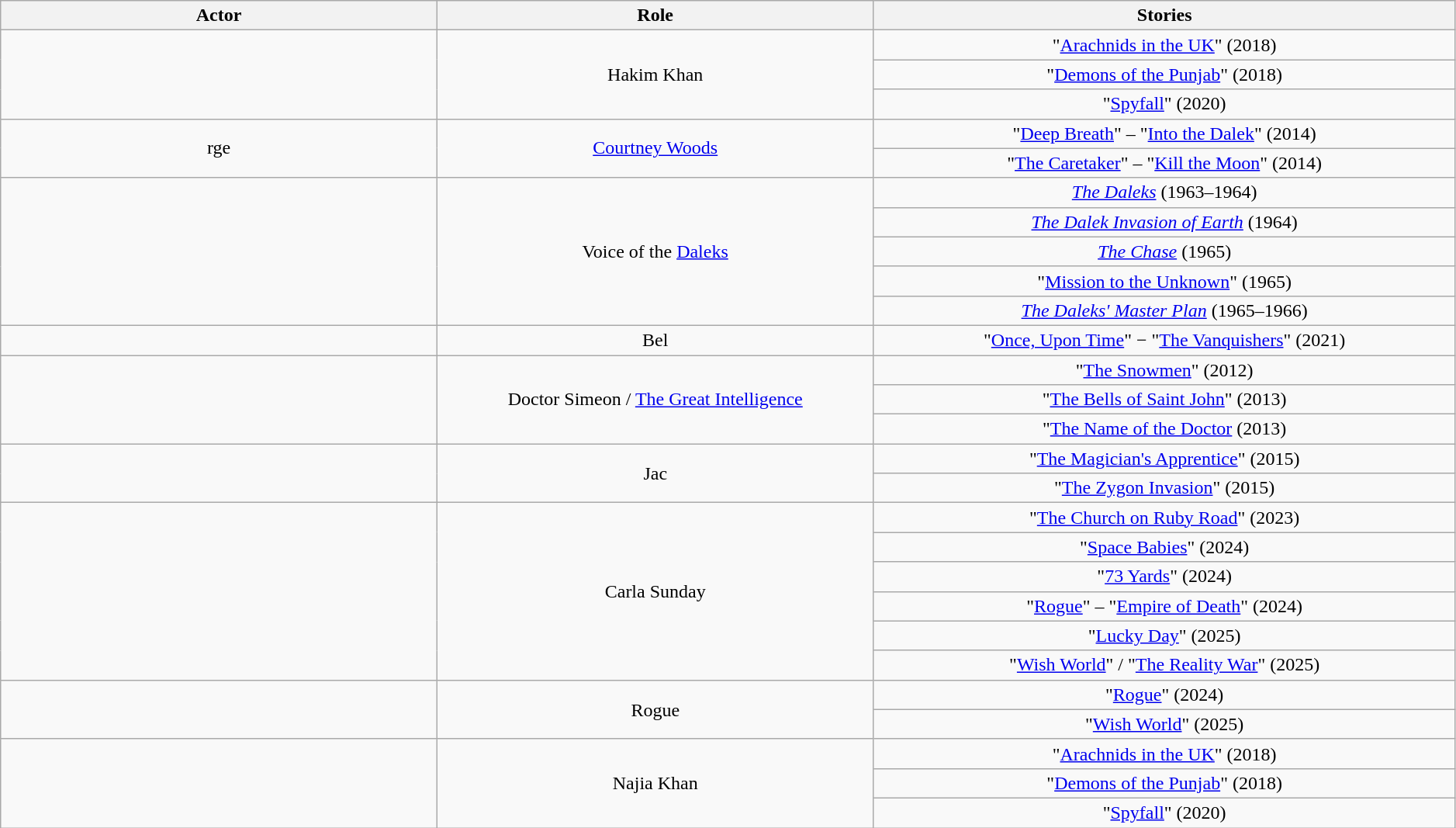<table class="wikitable plainrowheaders sortable" style="text-align:center; width:99%;">
<tr>
<th style="width:30%;">Actor</th>
<th scope="col" style="width:30%;">Role</th>
<th scope="col" style="width:40%;">Stories</th>
</tr>
<tr>
<td rowspan="3" scope="row"></td>
<td rowspan="3">Hakim Khan</td>
<td data-sort-value="280">"<a href='#'>Arachnids in the UK</a>" (2018)</td>
</tr>
<tr>
<td data-sort-value="282">"<a href='#'>Demons of the Punjab</a>" (2018)</td>
</tr>
<tr>
<td data-sort-value="288">"<a href='#'>Spyfall</a>" (2020)</td>
</tr>
<tr>
<td scope="row" rowspan="2">rge</td>
<td rowspan="2"><a href='#'>Courtney Woods</a></td>
<td data-sort-value="242">"<a href='#'>Deep Breath</a>" – "<a href='#'>Into the Dalek</a>" (2014)</td>
</tr>
<tr>
<td data-sort-value="247">"<a href='#'>The Caretaker</a>" – "<a href='#'>Kill the Moon</a>" (2014)</td>
</tr>
<tr>
<td scope="row" rowspan="5"></td>
<td rowspan="5">Voice of the <a href='#'>Daleks</a></td>
<td data-sort-value="002"><em><a href='#'>The Daleks</a></em> (1963–1964)</td>
</tr>
<tr>
<td data-sort-value="010"><em><a href='#'>The Dalek Invasion of Earth</a></em> (1964)</td>
</tr>
<tr>
<td data-sort-value="016"><em><a href='#'>The Chase</a></em> (1965)</td>
</tr>
<tr>
<td data-sort-value="019">"<a href='#'>Mission to the Unknown</a>" (1965)</td>
</tr>
<tr>
<td data-sort-value="021"><em><a href='#'>The Daleks' Master Plan</a></em> (1965–1966)</td>
</tr>
<tr>
<td scope="row"></td>
<td>Bel</td>
<td data-sort-value="297c">"<a href='#'>Once, Upon Time</a>" − "<a href='#'>The Vanquishers</a>" (2021)</td>
</tr>
<tr>
<td scope="row" rowspan="3"></td>
<td rowspan="3">Doctor Simeon / <a href='#'>The Great Intelligence</a></td>
<td data-sort-value="231">"<a href='#'>The Snowmen</a>" (2012)</td>
</tr>
<tr>
<td data-sort-value="232">"<a href='#'>The Bells of Saint John</a>" (2013)</td>
</tr>
<tr>
<td data-sort-value="239">"<a href='#'>The Name of the Doctor</a> (2013)</td>
</tr>
<tr>
<td scope="row" rowspan="2"></td>
<td rowspan="2">Jac</td>
<td data-sort-value="254a">"<a href='#'>The Magician's Apprentice</a>" (2015)</td>
</tr>
<tr>
<td data-sort-value="258a">"<a href='#'>The Zygon Invasion</a>" (2015)</td>
</tr>
<tr>
<td scope="row" rowspan="6"></td>
<td rowspan="6">Carla Sunday</td>
<td data-sort-value="304">"<a href='#'>The Church on Ruby Road</a>" (2023)</td>
</tr>
<tr>
<td data-sort-value="305">"<a href='#'>Space Babies</a>" (2024)</td>
</tr>
<tr>
<td data-sort-value="308">"<a href='#'>73 Yards</a>" (2024)</td>
</tr>
<tr>
<td data-sort-value="310">"<a href='#'>Rogue</a>" – "<a href='#'>Empire of Death</a>" (2024)</td>
</tr>
<tr>
<td data-sort-value="316">"<a href='#'>Lucky Day</a>" (2025)</td>
</tr>
<tr>
<td data-sort-value="319a">"<a href='#'>Wish World</a>" / "<a href='#'>The Reality War</a>" (2025)</td>
</tr>
<tr>
<td scope="row" rowspan="2"></td>
<td scope="row" rowspan="2">Rogue</td>
<td data-sort-value="310">"<a href='#'>Rogue</a>" (2024)</td>
</tr>
<tr>
<td data-sort-value="319a">"<a href='#'>Wish World</a>" (2025)</td>
</tr>
<tr>
<td scope="row" rowspan="3"></td>
<td rowspan="3">Najia Khan</td>
<td data-sort-value="280">"<a href='#'>Arachnids in the UK</a>" (2018)</td>
</tr>
<tr>
<td data-sort-value="282">"<a href='#'>Demons of the Punjab</a>" (2018)</td>
</tr>
<tr>
<td data-sort-value="288">"<a href='#'>Spyfall</a>" (2020)</td>
</tr>
</table>
